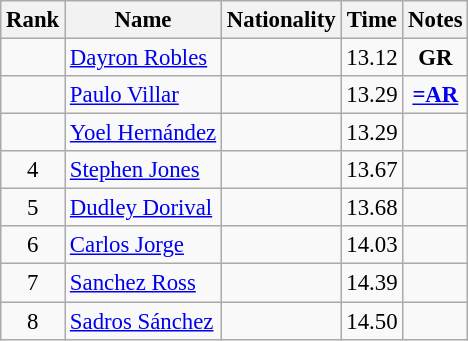<table class="wikitable sortable" style="text-align:center;font-size:95%">
<tr>
<th>Rank</th>
<th>Name</th>
<th>Nationality</th>
<th>Time</th>
<th>Notes</th>
</tr>
<tr>
<td></td>
<td align=left><a href='#'>Dayron Robles</a></td>
<td align=left></td>
<td>13.12</td>
<td><strong>GR</strong></td>
</tr>
<tr>
<td></td>
<td align=left><a href='#'>Paulo Villar</a></td>
<td align=left></td>
<td>13.29</td>
<td><strong><a href='#'>=AR</a></strong></td>
</tr>
<tr>
<td></td>
<td align=left><a href='#'>Yoel Hernández</a></td>
<td align=left></td>
<td>13.29</td>
<td></td>
</tr>
<tr>
<td>4</td>
<td align=left><a href='#'>Stephen Jones</a></td>
<td align=left></td>
<td>13.67</td>
<td></td>
</tr>
<tr>
<td>5</td>
<td align=left><a href='#'>Dudley Dorival</a></td>
<td align=left></td>
<td>13.68</td>
<td></td>
</tr>
<tr>
<td>6</td>
<td align=left><a href='#'>Carlos Jorge</a></td>
<td align=left></td>
<td>14.03</td>
<td></td>
</tr>
<tr>
<td>7</td>
<td align=left><a href='#'>Sanchez Ross</a></td>
<td align=left></td>
<td>14.39</td>
<td></td>
</tr>
<tr>
<td>8</td>
<td align=left><a href='#'>Sadros Sánchez</a></td>
<td align=left></td>
<td>14.50</td>
<td></td>
</tr>
</table>
